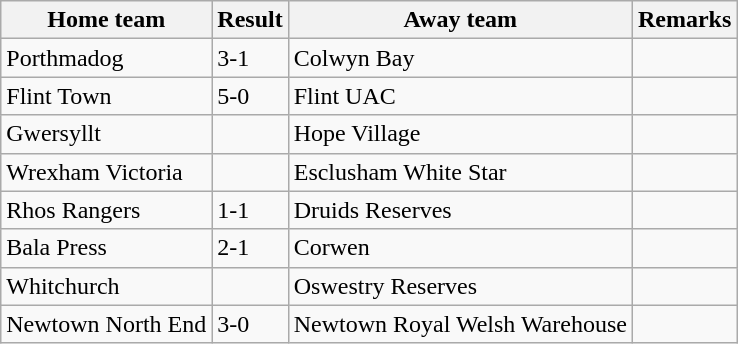<table class="wikitable">
<tr>
<th>Home team</th>
<th>Result</th>
<th>Away team</th>
<th>Remarks</th>
</tr>
<tr>
<td>Porthmadog</td>
<td>3-1</td>
<td>Colwyn Bay</td>
<td></td>
</tr>
<tr>
<td>Flint Town</td>
<td>5-0</td>
<td>Flint UAC</td>
<td></td>
</tr>
<tr>
<td>Gwersyllt</td>
<td></td>
<td>Hope Village</td>
<td></td>
</tr>
<tr>
<td>Wrexham Victoria</td>
<td></td>
<td>Esclusham White Star</td>
<td></td>
</tr>
<tr>
<td>Rhos Rangers</td>
<td>1-1</td>
<td>Druids Reserves</td>
<td></td>
</tr>
<tr>
<td>Bala Press</td>
<td>2-1</td>
<td>Corwen</td>
<td></td>
</tr>
<tr>
<td> Whitchurch</td>
<td></td>
<td> Oswestry Reserves</td>
<td></td>
</tr>
<tr>
<td>Newtown North End</td>
<td>3-0</td>
<td>Newtown Royal Welsh Warehouse</td>
<td></td>
</tr>
</table>
